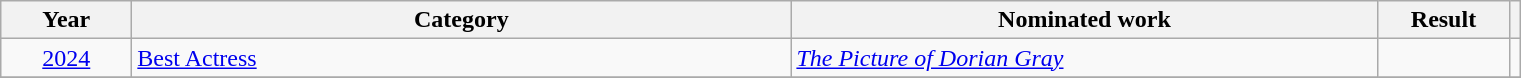<table class=wikitable>
<tr>
<th scope="col" style="width:5em;">Year</th>
<th scope="col" style="width:27em;">Category</th>
<th scope="col" style="width:24em;">Nominated work</th>
<th scope="col" style="width:5em;">Result</th>
<th></th>
</tr>
<tr>
<td style="text-align:center"><a href='#'>2024</a></td>
<td><a href='#'>Best Actress</a></td>
<td><em><a href='#'>The Picture of Dorian Gray</a></em></td>
<td></td>
<td align="center"></td>
</tr>
<tr>
</tr>
</table>
